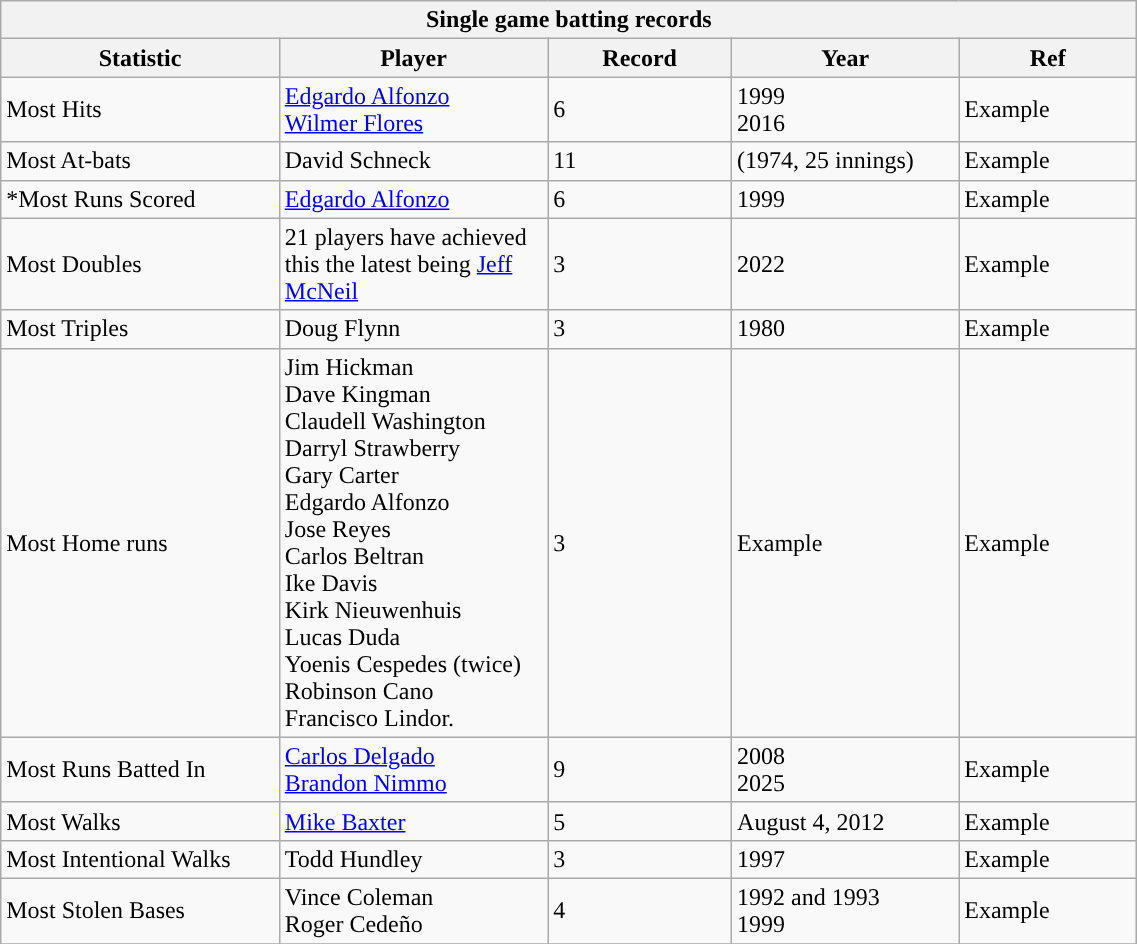<table class="sortable wikitable" style="text-align:left" width="60%">
<tr>
<th colspan=5>Single game batting records</th>
</tr>
<tr>
<th scope="col" width=10%>Statistic</th>
<th scope="col" width=8%>Player</th>
<th scope="col" width=6% class="unsortable">Record</th>
<th scope="col" width=8%>Year</th>
<th scope="col" width=5% class="unsortable">Ref</th>
</tr>
<tr>
<td>Most Hits</td>
<td><a href='#'>Edgardo Alfonzo</a> <br> <a href='#'>Wilmer Flores</a></td>
<td>6</td>
<td>1999 <br> 2016</td>
<td>Example</td>
</tr>
<tr>
<td>Most At-bats</td>
<td>David Schneck</td>
<td>11</td>
<td>(1974, 25 innings)</td>
<td>Example</td>
</tr>
<tr>
<td>*Most Runs Scored</td>
<td><a href='#'>Edgardo Alfonzo</a></td>
<td>6</td>
<td>1999</td>
<td>Example</td>
</tr>
<tr>
<td>Most Doubles</td>
<td>21 players have achieved this the latest being <a href='#'>Jeff McNeil</a></td>
<td>3</td>
<td>2022</td>
<td>Example</td>
</tr>
<tr>
<td>Most Triples</td>
<td>Doug Flynn</td>
<td>3</td>
<td>1980</td>
<td>Example</td>
</tr>
<tr>
<td>Most Home runs</td>
<td>Jim Hickman <br> Dave Kingman <br> Claudell Washington <br> Darryl Strawberry <br> Gary Carter <br> Edgardo Alfonzo <br> Jose Reyes <br> Carlos Beltran <br> Ike Davis <br> Kirk Nieuwenhuis <br> Lucas Duda <br> Yoenis Cespedes (twice)<br> Robinson Cano <br> Francisco Lindor.</td>
<td>3</td>
<td>Example</td>
<td>Example</td>
</tr>
<tr>
<td>Most Runs Batted In</td>
<td><a href='#'>Carlos Delgado</a><br><a href='#'>Brandon Nimmo</a></td>
<td>9</td>
<td>2008<br>2025</td>
<td>Example</td>
</tr>
<tr Brandon Nimmo 9 2025>
<td>Most Walks</td>
<td><a href='#'>Mike Baxter</a></td>
<td>5</td>
<td>August 4, 2012</td>
<td>Example</td>
</tr>
<tr>
<td>Most Intentional Walks</td>
<td>Todd Hundley</td>
<td>3</td>
<td>1997</td>
<td>Example</td>
</tr>
<tr>
<td>Most Stolen Bases</td>
<td>Vince Coleman <br> Roger Cedeño</td>
<td>4</td>
<td>1992 and 1993 <br> 1999</td>
<td>Example</td>
</tr>
<tr>
</tr>
</table>
